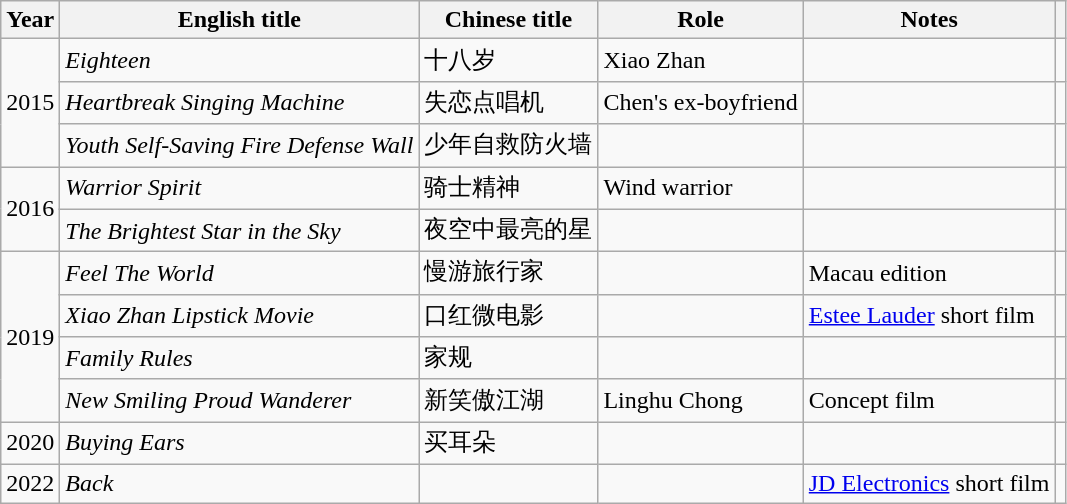<table class="wikitable sortable">
<tr>
<th>Year</th>
<th>English title</th>
<th>Chinese title</th>
<th>Role</th>
<th class="unsortable">Notes</th>
<th class="unsortable"></th>
</tr>
<tr>
<td rowspan=3>2015</td>
<td><em>Eighteen</em></td>
<td>十八岁</td>
<td>Xiao Zhan</td>
<td></td>
<td></td>
</tr>
<tr>
<td><em>Heartbreak Singing Machine</em></td>
<td>失恋点唱机</td>
<td>Chen's ex-boyfriend</td>
<td></td>
<td></td>
</tr>
<tr>
<td><em>Youth Self-Saving Fire Defense Wall</em></td>
<td>少年自救防火墙</td>
<td></td>
<td></td>
<td></td>
</tr>
<tr>
<td rowspan=2>2016</td>
<td><em>Warrior Spirit</em></td>
<td>骑士精神</td>
<td>Wind warrior</td>
<td></td>
<td></td>
</tr>
<tr>
<td><em>The Brightest Star in the Sky</em></td>
<td>夜空中最亮的星</td>
<td></td>
<td></td>
<td></td>
</tr>
<tr>
<td rowspan=4>2019</td>
<td><em>Feel The World</em></td>
<td>慢游旅行家</td>
<td></td>
<td>Macau edition</td>
<td></td>
</tr>
<tr>
<td><em>Xiao Zhan Lipstick Movie</em></td>
<td>口红微电影</td>
<td></td>
<td><a href='#'>Estee Lauder</a> short film</td>
<td></td>
</tr>
<tr>
<td><em>Family Rules</em></td>
<td>家规</td>
<td></td>
<td></td>
<td></td>
</tr>
<tr>
<td><em>New Smiling Proud Wanderer</em></td>
<td>新笑傲江湖</td>
<td>Linghu Chong</td>
<td>Concept film</td>
<td></td>
</tr>
<tr>
<td>2020</td>
<td><em>Buying Ears</em></td>
<td>买耳朵</td>
<td></td>
<td></td>
<td></td>
</tr>
<tr>
<td>2022</td>
<td><em>Back</em></td>
<td></td>
<td></td>
<td><a href='#'>JD Electronics</a> short film</td>
<td></td>
</tr>
</table>
